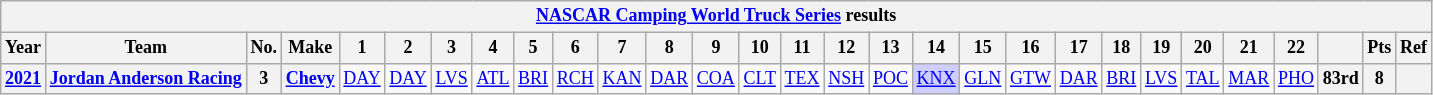<table class="wikitable" style="text-align:center; font-size:75%">
<tr>
<th colspan=45><a href='#'>NASCAR Camping World Truck Series</a> results</th>
</tr>
<tr>
<th>Year</th>
<th>Team</th>
<th>No.</th>
<th>Make</th>
<th>1</th>
<th>2</th>
<th>3</th>
<th>4</th>
<th>5</th>
<th>6</th>
<th>7</th>
<th>8</th>
<th>9</th>
<th>10</th>
<th>11</th>
<th>12</th>
<th>13</th>
<th>14</th>
<th>15</th>
<th>16</th>
<th>17</th>
<th>18</th>
<th>19</th>
<th>20</th>
<th>21</th>
<th>22</th>
<th></th>
<th>Pts</th>
<th>Ref</th>
</tr>
<tr>
<th><a href='#'>2021</a></th>
<th><a href='#'>Jordan Anderson Racing</a></th>
<th>3</th>
<th><a href='#'>Chevy</a></th>
<td><a href='#'>DAY</a></td>
<td><a href='#'>DAY</a></td>
<td><a href='#'>LVS</a></td>
<td><a href='#'>ATL</a></td>
<td><a href='#'>BRI</a></td>
<td><a href='#'>RCH</a></td>
<td><a href='#'>KAN</a></td>
<td><a href='#'>DAR</a></td>
<td><a href='#'>COA</a></td>
<td><a href='#'>CLT</a></td>
<td><a href='#'>TEX</a></td>
<td><a href='#'>NSH</a></td>
<td><a href='#'>POC</a></td>
<td style="background:#CFCFFF;"><a href='#'>KNX</a><br></td>
<td><a href='#'>GLN</a></td>
<td><a href='#'>GTW</a></td>
<td><a href='#'>DAR</a></td>
<td><a href='#'>BRI</a></td>
<td><a href='#'>LVS</a></td>
<td><a href='#'>TAL</a></td>
<td><a href='#'>MAR</a></td>
<td><a href='#'>PHO</a></td>
<th>83rd</th>
<th>8</th>
<th></th>
</tr>
</table>
